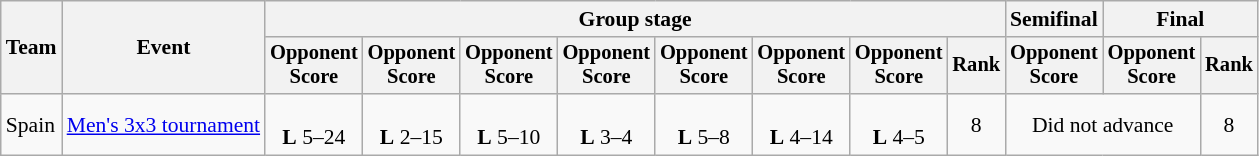<table class="wikitable" style="font-size:90%">
<tr>
<th rowspan="2">Team</th>
<th rowspan="2">Event</th>
<th colspan="8">Group stage</th>
<th>Semifinal</th>
<th colspan="2">Final</th>
</tr>
<tr style="font-size:95%">
<th>Opponent<br>Score</th>
<th>Opponent<br>Score</th>
<th>Opponent<br>Score</th>
<th>Opponent<br>Score</th>
<th>Opponent<br>Score</th>
<th>Opponent<br>Score</th>
<th>Opponent<br>Score</th>
<th>Rank</th>
<th>Opponent<br>Score</th>
<th>Opponent<br>Score</th>
<th>Rank</th>
</tr>
<tr align="center">
<td align="left">Spain</td>
<td align="left"><a href='#'>Men's 3x3 tournament</a></td>
<td><br><strong>L</strong> 5–24</td>
<td><br><strong>L</strong> 2–15</td>
<td><br><strong>L</strong> 5–10</td>
<td><br><strong>L</strong> 3–4</td>
<td><br><strong>L</strong> 5–8</td>
<td><br><strong>L</strong> 4–14</td>
<td><br><strong>L</strong> 4–5</td>
<td>8</td>
<td colspan=2>Did not advance</td>
<td>8</td>
</tr>
</table>
